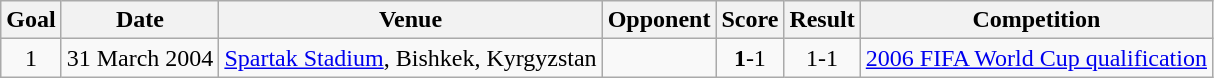<table class="wikitable" align=center style="text-align: left;">
<tr>
<th>Goal</th>
<th>Date</th>
<th>Venue</th>
<th>Opponent</th>
<th>Score</th>
<th>Result</th>
<th>Competition</th>
</tr>
<tr>
<td align="center">1</td>
<td>31 March 2004</td>
<td><a href='#'>Spartak Stadium</a>, Bishkek, Kyrgyzstan</td>
<td></td>
<td align="center"><strong>1</strong>-1</td>
<td align="center">1-1</td>
<td><a href='#'>2006 FIFA World Cup qualification</a></td>
</tr>
</table>
